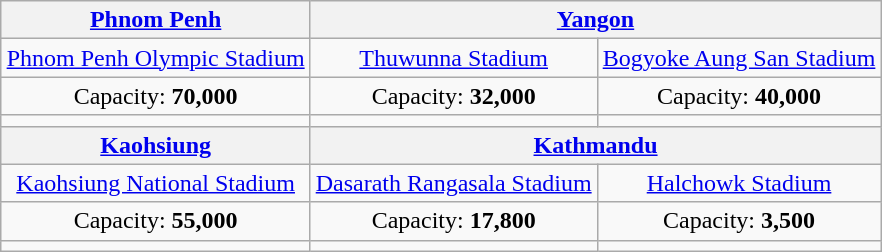<table class="wikitable" style="text-align:center;margin:1em auto;">
<tr>
<th><a href='#'>Phnom Penh</a></th>
<th colspan=2><a href='#'>Yangon</a></th>
</tr>
<tr>
<td><a href='#'>Phnom Penh Olympic Stadium</a></td>
<td><a href='#'>Thuwunna Stadium</a></td>
<td><a href='#'>Bogyoke Aung San Stadium</a></td>
</tr>
<tr>
<td>Capacity: <strong>70,000</strong></td>
<td>Capacity: <strong>32,000</strong></td>
<td>Capacity: <strong>40,000</strong></td>
</tr>
<tr>
<td></td>
<td></td>
<td></td>
</tr>
<tr>
<th><a href='#'>Kaohsiung</a></th>
<th colspan=2><a href='#'>Kathmandu</a></th>
</tr>
<tr>
<td><a href='#'>Kaohsiung National Stadium</a></td>
<td><a href='#'>Dasarath Rangasala Stadium</a></td>
<td><a href='#'>Halchowk Stadium</a></td>
</tr>
<tr>
<td>Capacity: <strong>55,000</strong></td>
<td>Capacity: <strong>17,800</strong></td>
<td>Capacity: <strong>3,500</strong></td>
</tr>
<tr>
<td></td>
<td></td>
<td></td>
</tr>
</table>
